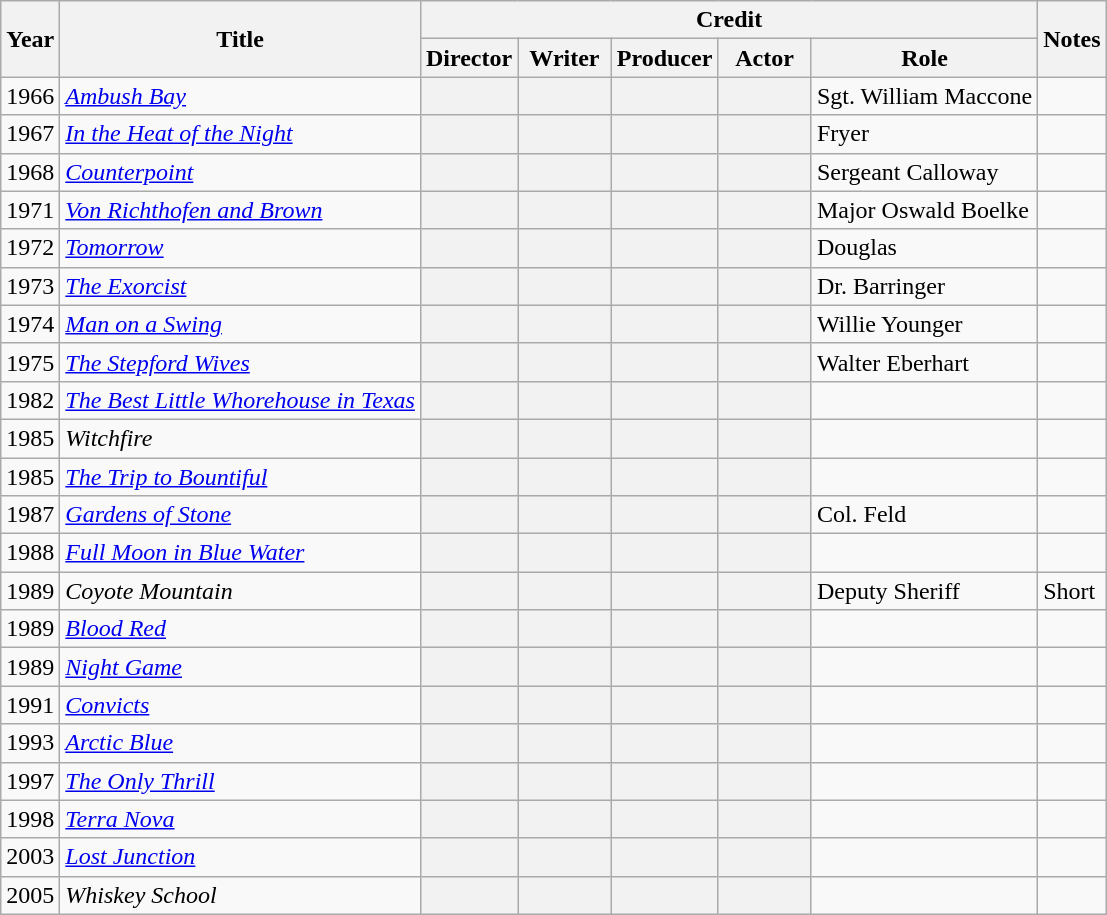<table class="wikitable">
<tr>
<th rowspan="2">Year</th>
<th rowspan="2">Title</th>
<th colspan="5">Credit</th>
<th rowspan="2">Notes</th>
</tr>
<tr>
<th width="55">Director</th>
<th width="55">Writer</th>
<th width="55">Producer</th>
<th width="55">Actor</th>
<th>Role</th>
</tr>
<tr>
<td>1966</td>
<td><em><a href='#'>Ambush Bay</a></em></td>
<th></th>
<th></th>
<th></th>
<th></th>
<td>Sgt. William Maccone</td>
<td></td>
</tr>
<tr>
<td>1967</td>
<td><em><a href='#'>In the Heat of the Night</a></em></td>
<th></th>
<th></th>
<th></th>
<th></th>
<td>Fryer</td>
<td></td>
</tr>
<tr>
<td>1968</td>
<td><em><a href='#'>Counterpoint</a></em></td>
<th></th>
<th></th>
<th></th>
<th></th>
<td>Sergeant Calloway</td>
<td></td>
</tr>
<tr>
<td>1971</td>
<td><em><a href='#'>Von Richthofen and Brown</a></em></td>
<th></th>
<th></th>
<th></th>
<th></th>
<td>Major Oswald Boelke</td>
<td></td>
</tr>
<tr>
<td>1972</td>
<td><em><a href='#'>Tomorrow</a></em></td>
<th></th>
<th></th>
<th></th>
<th></th>
<td>Douglas</td>
<td></td>
</tr>
<tr>
<td>1973</td>
<td><em><a href='#'>The Exorcist</a></em></td>
<th></th>
<th></th>
<th></th>
<th></th>
<td>Dr. Barringer</td>
<td></td>
</tr>
<tr>
<td>1974</td>
<td><em><a href='#'>Man on a Swing</a></em></td>
<th></th>
<th></th>
<th></th>
<th></th>
<td>Willie Younger</td>
<td></td>
</tr>
<tr>
<td>1975</td>
<td><em><a href='#'>The Stepford Wives</a></em></td>
<th></th>
<th></th>
<th></th>
<th></th>
<td>Walter Eberhart</td>
<td></td>
</tr>
<tr>
<td>1982</td>
<td><em><a href='#'>The Best Little Whorehouse in Texas</a></em></td>
<th></th>
<th></th>
<th></th>
<th></th>
<td></td>
<td></td>
</tr>
<tr>
<td>1985</td>
<td><em>Witchfire</em></td>
<th></th>
<th></th>
<th></th>
<th></th>
<td></td>
<td></td>
</tr>
<tr>
<td>1985</td>
<td><em><a href='#'>The Trip to Bountiful</a></em></td>
<th></th>
<th></th>
<th></th>
<th></th>
<td></td>
<td></td>
</tr>
<tr>
<td>1987</td>
<td><em><a href='#'>Gardens of Stone</a></em></td>
<th></th>
<th></th>
<th></th>
<th></th>
<td>Col. Feld</td>
<td></td>
</tr>
<tr>
<td>1988</td>
<td><em><a href='#'>Full Moon in Blue Water</a></em></td>
<th></th>
<th></th>
<th></th>
<th></th>
<td></td>
<td></td>
</tr>
<tr>
<td>1989</td>
<td><em>Coyote Mountain</em></td>
<th></th>
<th></th>
<th></th>
<th></th>
<td>Deputy Sheriff</td>
<td>Short</td>
</tr>
<tr>
<td>1989</td>
<td><em><a href='#'>Blood Red</a></em></td>
<th></th>
<th></th>
<th></th>
<th></th>
<td></td>
<td></td>
</tr>
<tr>
<td>1989</td>
<td><em><a href='#'>Night Game</a></em></td>
<th></th>
<th></th>
<th></th>
<th></th>
<td></td>
<td></td>
</tr>
<tr>
<td>1991</td>
<td><em><a href='#'>Convicts</a></em></td>
<th></th>
<th></th>
<th></th>
<th></th>
<td></td>
<td></td>
</tr>
<tr>
<td>1993</td>
<td><em><a href='#'>Arctic Blue</a></em></td>
<th></th>
<th></th>
<th></th>
<th></th>
<td></td>
<td></td>
</tr>
<tr>
<td>1997</td>
<td><em><a href='#'>The Only Thrill</a></em></td>
<th></th>
<th></th>
<th></th>
<th></th>
<td></td>
<td></td>
</tr>
<tr>
<td>1998</td>
<td><em><a href='#'>Terra Nova</a></em></td>
<th></th>
<th></th>
<th></th>
<th></th>
<td></td>
<td></td>
</tr>
<tr>
<td>2003</td>
<td><em><a href='#'>Lost Junction</a></em></td>
<th></th>
<th></th>
<th></th>
<th></th>
<td></td>
<td></td>
</tr>
<tr>
<td>2005</td>
<td><em>Whiskey School</em></td>
<th></th>
<th></th>
<th></th>
<th></th>
<td></td>
<td></td>
</tr>
</table>
